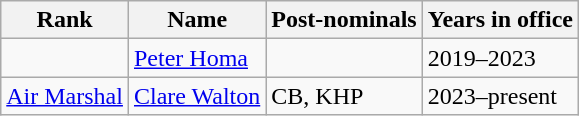<table class="wikitable">
<tr>
<th>Rank</th>
<th>Name</th>
<th>Post-nominals</th>
<th>Years in office</th>
</tr>
<tr>
<td></td>
<td><a href='#'>Peter Homa</a></td>
<td></td>
<td>2019–2023</td>
</tr>
<tr>
<td><a href='#'>Air Marshal</a></td>
<td><a href='#'>Clare Walton</a></td>
<td>CB, KHP</td>
<td>2023–present</td>
</tr>
</table>
